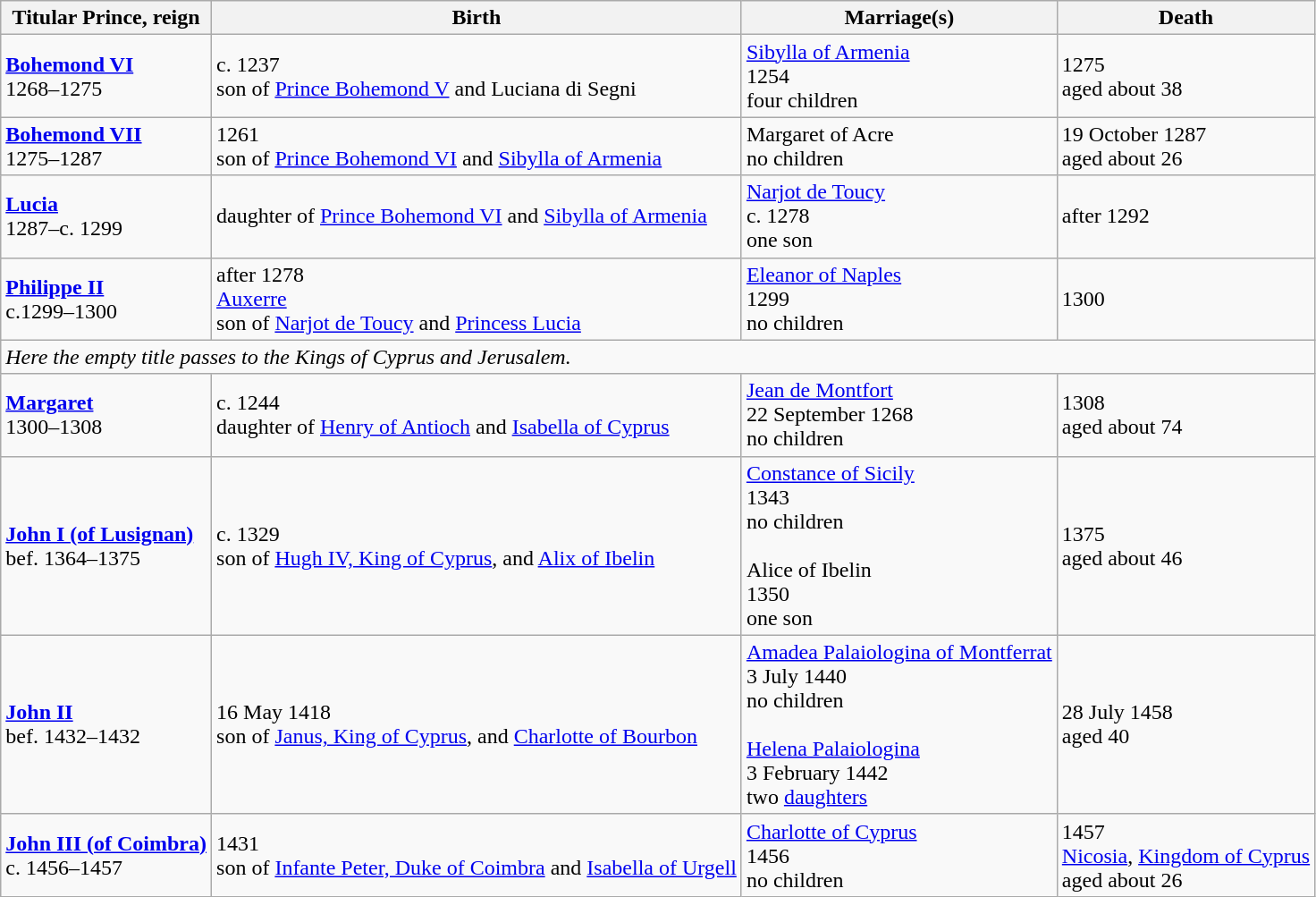<table class="wikitable">
<tr>
<th>Titular Prince, reign</th>
<th>Birth</th>
<th>Marriage(s)</th>
<th>Death</th>
</tr>
<tr>
<td><strong><a href='#'>Bohemond VI</a></strong><br>1268–1275</td>
<td>c. 1237<br>son of <a href='#'>Prince Bohemond V</a> and Luciana di Segni</td>
<td><a href='#'>Sibylla of Armenia</a><br>1254<br>four children</td>
<td>1275<br>aged about 38</td>
</tr>
<tr>
<td><strong><a href='#'>Bohemond VII</a></strong><br>1275–1287</td>
<td>1261<br>son of <a href='#'>Prince Bohemond VI</a> and <a href='#'>Sibylla of Armenia</a></td>
<td>Margaret of Acre<br>no children</td>
<td>19 October 1287<br>aged about 26</td>
</tr>
<tr>
<td><strong><a href='#'>Lucia</a></strong><br>1287–c. 1299</td>
<td>daughter of <a href='#'>Prince Bohemond VI</a> and <a href='#'>Sibylla of Armenia</a></td>
<td><a href='#'>Narjot de Toucy</a><br>c. 1278<br>one son</td>
<td>after 1292</td>
</tr>
<tr>
<td><strong><a href='#'>Philippe II</a></strong><br>c.1299–1300</td>
<td>after 1278<br><a href='#'>Auxerre</a><br>son of <a href='#'>Narjot de Toucy</a> and <a href='#'>Princess Lucia</a></td>
<td><a href='#'>Eleanor of Naples</a><br>1299<br>no children</td>
<td>1300</td>
</tr>
<tr>
<td colspan=4><em>Here the empty title passes to the Kings of Cyprus and Jerusalem.</em></td>
</tr>
<tr>
<td><strong><a href='#'>Margaret</a></strong><br>1300–1308</td>
<td>c. 1244<br>daughter of <a href='#'>Henry of Antioch</a> and <a href='#'>Isabella of Cyprus</a></td>
<td><a href='#'>Jean de Montfort</a><br>22 September 1268<br>no children</td>
<td>1308<br>aged about 74</td>
</tr>
<tr>
<td><strong><a href='#'>John I (of Lusignan)</a></strong><br>bef. 1364–1375</td>
<td>c. 1329<br>son of <a href='#'>Hugh IV, King of Cyprus</a>, and <a href='#'>Alix of Ibelin</a></td>
<td><a href='#'>Constance of Sicily</a><br>1343<br>no children<br><br>Alice of Ibelin<br>1350<br>one son</td>
<td>1375<br>aged about 46</td>
</tr>
<tr>
<td><strong><a href='#'>John II</a></strong><br>bef. 1432–1432</td>
<td>16 May 1418<br>son of <a href='#'>Janus, King of Cyprus</a>, and <a href='#'>Charlotte of Bourbon</a></td>
<td><a href='#'>Amadea Palaiologina of Montferrat</a><br>3 July 1440<br>no children<br><br><a href='#'>Helena Palaiologina</a><br>3 February 1442<br>two <a href='#'>daughters</a></td>
<td>28 July 1458<br>aged 40</td>
</tr>
<tr>
<td><strong><a href='#'>John III (of Coimbra)</a></strong><br>c. 1456–1457</td>
<td>1431<br>son of <a href='#'>Infante Peter, Duke of Coimbra</a> and <a href='#'>Isabella of Urgell</a></td>
<td><a href='#'>Charlotte of Cyprus</a><br>1456<br>no children</td>
<td>1457<br><a href='#'>Nicosia</a>, <a href='#'>Kingdom of Cyprus</a><br>aged about 26</td>
</tr>
</table>
